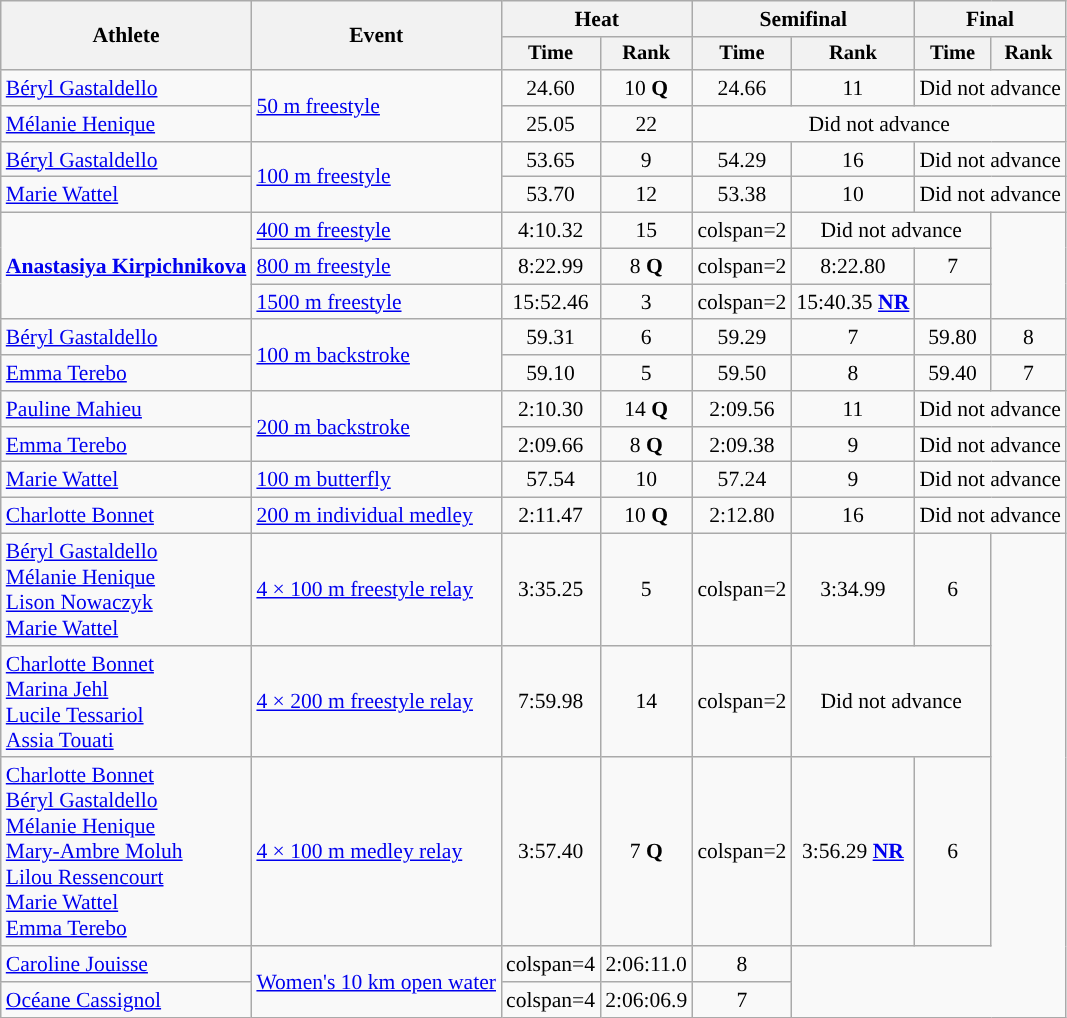<table class=wikitable style="font-size:90%;">
<tr>
<th rowspan=2>Athlete</th>
<th rowspan=2>Event</th>
<th colspan=2>Heat</th>
<th colspan=2>Semifinal</th>
<th colspan=2>Final</th>
</tr>
<tr style="font-size:95%">
<th>Time</th>
<th>Rank</th>
<th>Time</th>
<th>Rank</th>
<th>Time</th>
<th>Rank</th>
</tr>
<tr align=center>
<td align=left><a href='#'>Béryl Gastaldello</a></td>
<td align=left rowspan=2><a href='#'>50 m freestyle</a></td>
<td>24.60</td>
<td>10 <strong>Q</strong></td>
<td>24.66</td>
<td>11</td>
<td colspan="2">Did not advance</td>
</tr>
<tr align=center>
<td align=left><a href='#'>Mélanie Henique</a></td>
<td>25.05</td>
<td>22</td>
<td colspan="4">Did not advance</td>
</tr>
<tr align=center>
<td align="left"><a href='#'>Béryl Gastaldello</a></td>
<td align=left rowspan="2"><a href='#'>100 m freestyle</a></td>
<td>53.65</td>
<td>9</td>
<td>54.29</td>
<td>16</td>
<td colspan="2'">Did not advance</td>
</tr>
<tr align=center>
<td align=left><a href='#'>Marie Wattel</a></td>
<td>53.70</td>
<td>12</td>
<td>53.38</td>
<td>10</td>
<td colspan="2">Did not advance</td>
</tr>
<tr align=center>
<td align=left rowspan=3><strong><a href='#'>Anastasiya Kirpichnikova</a></strong></td>
<td align=left><a href='#'>400 m freestyle</a></td>
<td>4:10.32</td>
<td>15</td>
<td>colspan=2 </td>
<td colspan=2>Did not advance</td>
</tr>
<tr align=center>
<td align=left><a href='#'>800 m freestyle</a></td>
<td>8:22.99</td>
<td>8 <strong>Q</strong></td>
<td>colspan=2 </td>
<td>8:22.80</td>
<td>7</td>
</tr>
<tr align=center>
<td align=left><a href='#'>1500 m freestyle</a></td>
<td>15:52.46</td>
<td>3</td>
<td>colspan=2 </td>
<td>15:40.35 <strong><a href='#'>NR</a></strong></td>
<td></td>
</tr>
<tr align=center>
<td align=left><a href='#'>Béryl Gastaldello</a></td>
<td align=left rowspan=2><a href='#'>100 m backstroke</a></td>
<td>59.31</td>
<td>6</td>
<td>59.29</td>
<td>7</td>
<td>59.80</td>
<td>8</td>
</tr>
<tr align=center>
<td align=left><a href='#'>Emma Terebo</a></td>
<td>59.10</td>
<td>5</td>
<td>59.50</td>
<td>8</td>
<td>59.40</td>
<td>7</td>
</tr>
<tr align=center>
<td align=left><a href='#'>Pauline Mahieu</a></td>
<td align=left rowspan=2><a href='#'>200 m backstroke</a></td>
<td>2:10.30</td>
<td>14 <strong>Q</strong></td>
<td>2:09.56</td>
<td>11</td>
<td colspan="2">Did not advance</td>
</tr>
<tr align=center>
<td align=left><a href='#'>Emma Terebo</a></td>
<td>2:09.66</td>
<td>8 <strong>Q</strong></td>
<td>2:09.38</td>
<td>9</td>
<td colspan="2">Did not advance</td>
</tr>
<tr align=center>
<td align=left><a href='#'>Marie Wattel</a></td>
<td align=left><a href='#'>100 m butterfly</a></td>
<td>57.54</td>
<td>10</td>
<td>57.24</td>
<td>9</td>
<td colspan=2>Did not advance</td>
</tr>
<tr align=center>
<td align=left><a href='#'>Charlotte Bonnet</a></td>
<td align=left><a href='#'>200 m individual medley</a></td>
<td>2:11.47</td>
<td>10 <strong>Q</strong></td>
<td>2:12.80</td>
<td>16</td>
<td colspan="2">Did not advance</td>
</tr>
<tr align=center>
<td align=left><a href='#'>Béryl Gastaldello</a><br><a href='#'>Mélanie Henique</a><br><a href='#'>Lison Nowaczyk</a><br><a href='#'>Marie Wattel</a></td>
<td align=left><a href='#'>4 × 100 m freestyle relay</a></td>
<td>3:35.25</td>
<td>5</td>
<td>colspan=2 </td>
<td>3:34.99</td>
<td>6</td>
</tr>
<tr align=center>
<td align=left><a href='#'>Charlotte Bonnet</a><br><a href='#'>Marina Jehl</a><br><a href='#'>Lucile Tessariol</a><br><a href='#'>Assia Touati</a></td>
<td align=left><a href='#'>4 × 200 m freestyle relay</a></td>
<td>7:59.98</td>
<td>14</td>
<td>colspan=2 </td>
<td colspan=2>Did not advance</td>
</tr>
<tr align=center>
<td align=left><a href='#'>Charlotte Bonnet</a><br><a href='#'>Béryl Gastaldello</a><br><a href='#'>Mélanie Henique</a><br><a href='#'>Mary-Ambre Moluh</a><br><a href='#'>Lilou Ressencourt</a><br><a href='#'>Marie Wattel</a><br><a href='#'>Emma Terebo</a></td>
<td align=left><a href='#'>4 × 100 m medley relay</a></td>
<td>3:57.40</td>
<td>7 <strong>Q</strong></td>
<td>colspan=2 </td>
<td>3:56.29 <strong><a href='#'>NR</a></strong></td>
<td>6</td>
</tr>
<tr align=center>
<td align=left><a href='#'>Caroline Jouisse</a></td>
<td align=left rowspan=2><a href='#'>Women's 10 km open water</a></td>
<td>colspan=4 </td>
<td>2:06:11.0</td>
<td>8</td>
</tr>
<tr align=center>
<td align=left><a href='#'>Océane Cassignol</a></td>
<td>colspan=4 </td>
<td>2:06:06.9</td>
<td>7</td>
</tr>
</table>
